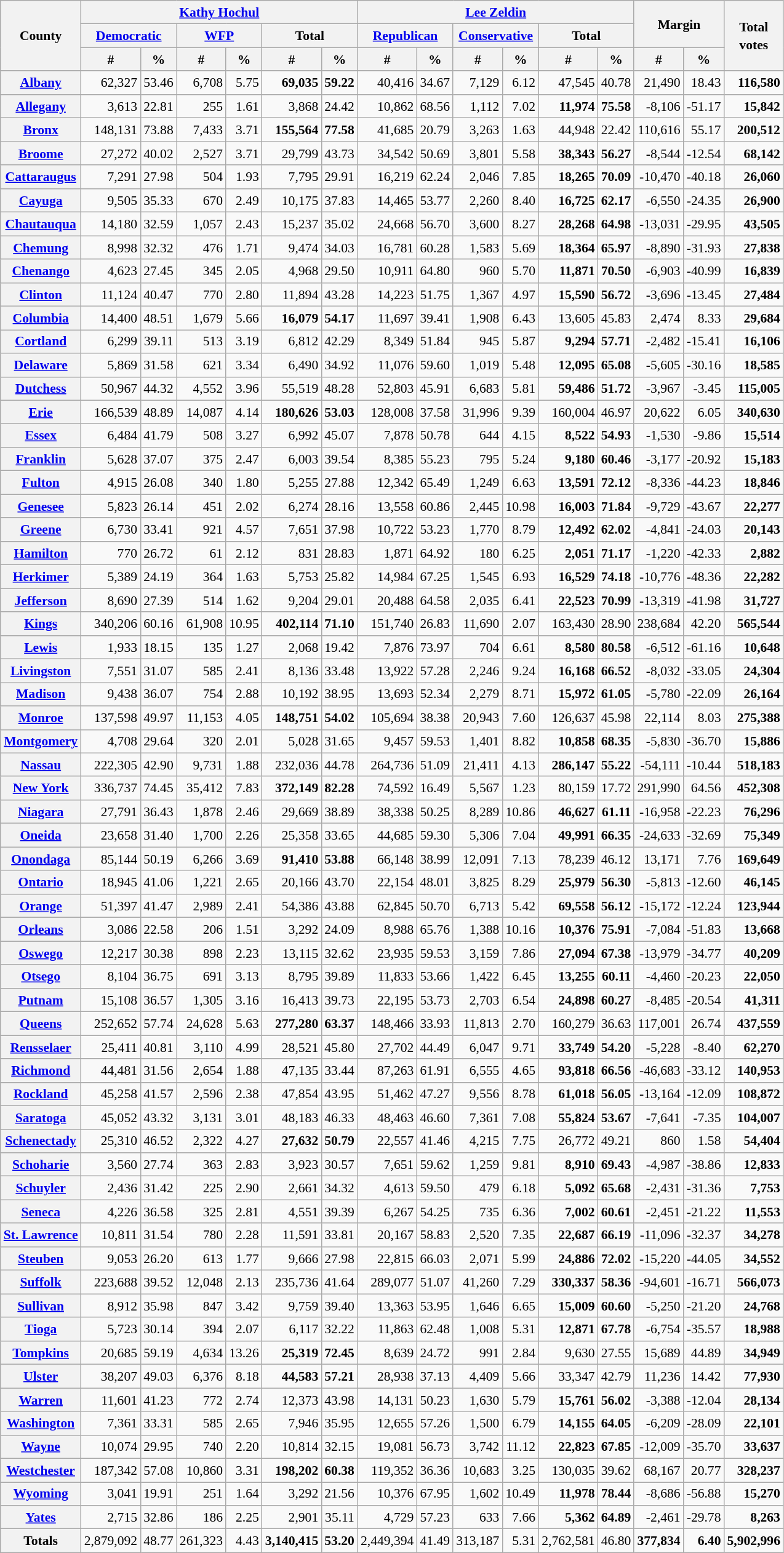<table class="wikitable sortable" style="text-align:right;font-size:90%;line-height:1.3">
<tr>
<th rowspan=3>County</th>
<th colspan=6><a href='#'>Kathy Hochul</a></th>
<th colspan=6><a href='#'>Lee Zeldin</a></th>
<th rowspan=2 colspan=2>Margin</th>
<th rowspan=3>Total<br>votes</th>
</tr>
<tr>
<th colspan=2><a href='#'>Democratic</a></th>
<th colspan=2><a href='#'>WFP</a></th>
<th colspan=2>Total</th>
<th colspan=2><a href='#'>Republican</a></th>
<th colspan=2><a href='#'>Conservative</a></th>
<th colspan=2>Total</th>
</tr>
<tr>
<th data-sort-type=number>#</th>
<th data-sort-type=number>%</th>
<th data-sort-type=number>#</th>
<th data-sort-type=number>%</th>
<th data-sort-type=number>#</th>
<th data-sort-type=number>%</th>
<th data-sort-type=number>#</th>
<th data-sort-type=number>%</th>
<th data-sort-type=number>#</th>
<th data-sort-type=number>%</th>
<th data-sort-type=number>#</th>
<th data-sort-type=number>%</th>
<th data-sort-type=number>#</th>
<th data-sort-type=number>%</th>
</tr>
<tr>
<th><a href='#'>Albany</a></th>
<td>62,327</td>
<td>53.46</td>
<td>6,708</td>
<td>5.75</td>
<td><strong>69,035</strong></td>
<td><strong>59.22</strong></td>
<td>40,416</td>
<td>34.67</td>
<td>7,129</td>
<td>6.12</td>
<td>47,545</td>
<td>40.78</td>
<td>21,490</td>
<td>18.43</td>
<td><strong>116,580</strong></td>
</tr>
<tr>
<th><a href='#'>Allegany</a></th>
<td>3,613</td>
<td>22.81</td>
<td>255</td>
<td>1.61</td>
<td>3,868</td>
<td>24.42</td>
<td>10,862</td>
<td>68.56</td>
<td>1,112</td>
<td>7.02</td>
<td><strong>11,974</strong></td>
<td><strong>75.58</strong></td>
<td>-8,106</td>
<td>-51.17</td>
<td><strong>15,842</strong></td>
</tr>
<tr>
<th><a href='#'>Bronx</a></th>
<td>148,131</td>
<td>73.88</td>
<td>7,433</td>
<td>3.71</td>
<td><strong>155,564</strong></td>
<td><strong>77.58</strong></td>
<td>41,685</td>
<td>20.79</td>
<td>3,263</td>
<td>1.63</td>
<td>44,948</td>
<td>22.42</td>
<td>110,616</td>
<td>55.17</td>
<td><strong>200,512</strong></td>
</tr>
<tr>
<th><a href='#'>Broome</a></th>
<td>27,272</td>
<td>40.02</td>
<td>2,527</td>
<td>3.71</td>
<td>29,799</td>
<td>43.73</td>
<td>34,542</td>
<td>50.69</td>
<td>3,801</td>
<td>5.58</td>
<td><strong>38,343</strong></td>
<td><strong>56.27</strong></td>
<td>-8,544</td>
<td>-12.54</td>
<td><strong>68,142</strong></td>
</tr>
<tr>
<th><a href='#'>Cattaraugus</a></th>
<td>7,291</td>
<td>27.98</td>
<td>504</td>
<td>1.93</td>
<td>7,795</td>
<td>29.91</td>
<td>16,219</td>
<td>62.24</td>
<td>2,046</td>
<td>7.85</td>
<td><strong>18,265</strong></td>
<td><strong>70.09</strong></td>
<td>-10,470</td>
<td>-40.18</td>
<td><strong>26,060</strong></td>
</tr>
<tr>
<th><a href='#'>Cayuga</a></th>
<td>9,505</td>
<td>35.33</td>
<td>670</td>
<td>2.49</td>
<td>10,175</td>
<td>37.83</td>
<td>14,465</td>
<td>53.77</td>
<td>2,260</td>
<td>8.40</td>
<td><strong>16,725</strong></td>
<td><strong>62.17</strong></td>
<td>-6,550</td>
<td>-24.35</td>
<td><strong>26,900</strong></td>
</tr>
<tr>
<th><a href='#'>Chautauqua</a></th>
<td>14,180</td>
<td>32.59</td>
<td>1,057</td>
<td>2.43</td>
<td>15,237</td>
<td>35.02</td>
<td>24,668</td>
<td>56.70</td>
<td>3,600</td>
<td>8.27</td>
<td><strong>28,268</strong></td>
<td><strong>64.98</strong></td>
<td>-13,031</td>
<td>-29.95</td>
<td><strong>43,505</strong></td>
</tr>
<tr>
<th><a href='#'>Chemung</a></th>
<td>8,998</td>
<td>32.32</td>
<td>476</td>
<td>1.71</td>
<td>9,474</td>
<td>34.03</td>
<td>16,781</td>
<td>60.28</td>
<td>1,583</td>
<td>5.69</td>
<td><strong>18,364</strong></td>
<td><strong>65.97</strong></td>
<td>-8,890</td>
<td>-31.93</td>
<td><strong>27,838</strong></td>
</tr>
<tr>
<th><a href='#'>Chenango</a></th>
<td>4,623</td>
<td>27.45</td>
<td>345</td>
<td>2.05</td>
<td>4,968</td>
<td>29.50</td>
<td>10,911</td>
<td>64.80</td>
<td>960</td>
<td>5.70</td>
<td><strong>11,871</strong></td>
<td><strong>70.50</strong></td>
<td>-6,903</td>
<td>-40.99</td>
<td><strong>16,839</strong></td>
</tr>
<tr>
<th><a href='#'>Clinton</a></th>
<td>11,124</td>
<td>40.47</td>
<td>770</td>
<td>2.80</td>
<td>11,894</td>
<td>43.28</td>
<td>14,223</td>
<td>51.75</td>
<td>1,367</td>
<td>4.97</td>
<td><strong>15,590</strong></td>
<td><strong>56.72</strong></td>
<td>-3,696</td>
<td>-13.45</td>
<td><strong>27,484</strong></td>
</tr>
<tr>
<th><a href='#'>Columbia</a></th>
<td>14,400</td>
<td>48.51</td>
<td>1,679</td>
<td>5.66</td>
<td><strong>16,079</strong></td>
<td><strong>54.17</strong></td>
<td>11,697</td>
<td>39.41</td>
<td>1,908</td>
<td>6.43</td>
<td>13,605</td>
<td>45.83</td>
<td>2,474</td>
<td>8.33</td>
<td><strong>29,684</strong></td>
</tr>
<tr>
<th><a href='#'>Cortland</a></th>
<td>6,299</td>
<td>39.11</td>
<td>513</td>
<td>3.19</td>
<td>6,812</td>
<td>42.29</td>
<td>8,349</td>
<td>51.84</td>
<td>945</td>
<td>5.87</td>
<td><strong>9,294</strong></td>
<td><strong>57.71</strong></td>
<td>-2,482</td>
<td>-15.41</td>
<td><strong>16,106</strong></td>
</tr>
<tr>
<th><a href='#'>Delaware</a></th>
<td>5,869</td>
<td>31.58</td>
<td>621</td>
<td>3.34</td>
<td>6,490</td>
<td>34.92</td>
<td>11,076</td>
<td>59.60</td>
<td>1,019</td>
<td>5.48</td>
<td><strong>12,095</strong></td>
<td><strong>65.08</strong></td>
<td>-5,605</td>
<td>-30.16</td>
<td><strong>18,585</strong></td>
</tr>
<tr>
<th><a href='#'>Dutchess</a></th>
<td>50,967</td>
<td>44.32</td>
<td>4,552</td>
<td>3.96</td>
<td>55,519</td>
<td>48.28</td>
<td>52,803</td>
<td>45.91</td>
<td>6,683</td>
<td>5.81</td>
<td><strong>59,486</strong></td>
<td><strong>51.72</strong></td>
<td>-3,967</td>
<td>-3.45</td>
<td><strong>115,005</strong></td>
</tr>
<tr>
<th><a href='#'>Erie</a></th>
<td>166,539</td>
<td>48.89</td>
<td>14,087</td>
<td>4.14</td>
<td><strong>180,626</strong></td>
<td><strong>53.03</strong></td>
<td>128,008</td>
<td>37.58</td>
<td>31,996</td>
<td>9.39</td>
<td>160,004</td>
<td>46.97</td>
<td>20,622</td>
<td>6.05</td>
<td><strong>340,630</strong></td>
</tr>
<tr>
<th><a href='#'>Essex</a></th>
<td>6,484</td>
<td>41.79</td>
<td>508</td>
<td>3.27</td>
<td>6,992</td>
<td>45.07</td>
<td>7,878</td>
<td>50.78</td>
<td>644</td>
<td>4.15</td>
<td><strong>8,522</strong></td>
<td><strong>54.93</strong></td>
<td>-1,530</td>
<td>-9.86</td>
<td><strong>15,514</strong></td>
</tr>
<tr>
<th><a href='#'>Franklin</a></th>
<td>5,628</td>
<td>37.07</td>
<td>375</td>
<td>2.47</td>
<td>6,003</td>
<td>39.54</td>
<td>8,385</td>
<td>55.23</td>
<td>795</td>
<td>5.24</td>
<td><strong>9,180</strong></td>
<td><strong>60.46</strong></td>
<td>-3,177</td>
<td>-20.92</td>
<td><strong>15,183</strong></td>
</tr>
<tr>
<th><a href='#'>Fulton</a></th>
<td>4,915</td>
<td>26.08</td>
<td>340</td>
<td>1.80</td>
<td>5,255</td>
<td>27.88</td>
<td>12,342</td>
<td>65.49</td>
<td>1,249</td>
<td>6.63</td>
<td><strong>13,591</strong></td>
<td><strong>72.12</strong></td>
<td>-8,336</td>
<td>-44.23</td>
<td><strong>18,846</strong></td>
</tr>
<tr>
<th><a href='#'>Genesee</a></th>
<td>5,823</td>
<td>26.14</td>
<td>451</td>
<td>2.02</td>
<td>6,274</td>
<td>28.16</td>
<td>13,558</td>
<td>60.86</td>
<td>2,445</td>
<td>10.98</td>
<td><strong>16,003</strong></td>
<td><strong>71.84</strong></td>
<td>-9,729</td>
<td>-43.67</td>
<td><strong>22,277</strong></td>
</tr>
<tr>
<th><a href='#'>Greene</a></th>
<td>6,730</td>
<td>33.41</td>
<td>921</td>
<td>4.57</td>
<td>7,651</td>
<td>37.98</td>
<td>10,722</td>
<td>53.23</td>
<td>1,770</td>
<td>8.79</td>
<td><strong>12,492</strong></td>
<td><strong>62.02</strong></td>
<td>-4,841</td>
<td>-24.03</td>
<td><strong>20,143</strong></td>
</tr>
<tr>
<th><a href='#'>Hamilton</a></th>
<td>770</td>
<td>26.72</td>
<td>61</td>
<td>2.12</td>
<td>831</td>
<td>28.83</td>
<td>1,871</td>
<td>64.92</td>
<td>180</td>
<td>6.25</td>
<td><strong>2,051</strong></td>
<td><strong>71.17</strong></td>
<td>-1,220</td>
<td>-42.33</td>
<td><strong>2,882</strong></td>
</tr>
<tr>
<th><a href='#'>Herkimer</a></th>
<td>5,389</td>
<td>24.19</td>
<td>364</td>
<td>1.63</td>
<td>5,753</td>
<td>25.82</td>
<td>14,984</td>
<td>67.25</td>
<td>1,545</td>
<td>6.93</td>
<td><strong>16,529</strong></td>
<td><strong>74.18</strong></td>
<td>-10,776</td>
<td>-48.36</td>
<td><strong>22,282</strong></td>
</tr>
<tr>
<th><a href='#'>Jefferson</a></th>
<td>8,690</td>
<td>27.39</td>
<td>514</td>
<td>1.62</td>
<td>9,204</td>
<td>29.01</td>
<td>20,488</td>
<td>64.58</td>
<td>2,035</td>
<td>6.41</td>
<td><strong>22,523</strong></td>
<td><strong>70.99</strong></td>
<td>-13,319</td>
<td>-41.98</td>
<td><strong>31,727</strong></td>
</tr>
<tr>
<th><a href='#'>Kings</a></th>
<td>340,206</td>
<td>60.16</td>
<td>61,908</td>
<td>10.95</td>
<td><strong>402,114</strong></td>
<td><strong>71.10</strong></td>
<td>151,740</td>
<td>26.83</td>
<td>11,690</td>
<td>2.07</td>
<td>163,430</td>
<td>28.90</td>
<td>238,684</td>
<td>42.20</td>
<td><strong>565,544</strong></td>
</tr>
<tr>
<th><a href='#'>Lewis</a></th>
<td>1,933</td>
<td>18.15</td>
<td>135</td>
<td>1.27</td>
<td>2,068</td>
<td>19.42</td>
<td>7,876</td>
<td>73.97</td>
<td>704</td>
<td>6.61</td>
<td><strong>8,580</strong></td>
<td><strong>80.58</strong></td>
<td>-6,512</td>
<td>-61.16</td>
<td><strong>10,648</strong></td>
</tr>
<tr>
<th><a href='#'>Livingston</a></th>
<td>7,551</td>
<td>31.07</td>
<td>585</td>
<td>2.41</td>
<td>8,136</td>
<td>33.48</td>
<td>13,922</td>
<td>57.28</td>
<td>2,246</td>
<td>9.24</td>
<td><strong>16,168</strong></td>
<td><strong>66.52</strong></td>
<td>-8,032</td>
<td>-33.05</td>
<td><strong>24,304</strong></td>
</tr>
<tr>
<th><a href='#'>Madison</a></th>
<td>9,438</td>
<td>36.07</td>
<td>754</td>
<td>2.88</td>
<td>10,192</td>
<td>38.95</td>
<td>13,693</td>
<td>52.34</td>
<td>2,279</td>
<td>8.71</td>
<td><strong>15,972</strong></td>
<td><strong>61.05</strong></td>
<td>-5,780</td>
<td>-22.09</td>
<td><strong>26,164</strong></td>
</tr>
<tr>
<th><a href='#'>Monroe</a></th>
<td>137,598</td>
<td>49.97</td>
<td>11,153</td>
<td>4.05</td>
<td><strong>148,751</strong></td>
<td><strong>54.02</strong></td>
<td>105,694</td>
<td>38.38</td>
<td>20,943</td>
<td>7.60</td>
<td>126,637</td>
<td>45.98</td>
<td>22,114</td>
<td>8.03</td>
<td><strong>275,388</strong></td>
</tr>
<tr>
<th><a href='#'>Montgomery</a></th>
<td>4,708</td>
<td>29.64</td>
<td>320</td>
<td>2.01</td>
<td>5,028</td>
<td>31.65</td>
<td>9,457</td>
<td>59.53</td>
<td>1,401</td>
<td>8.82</td>
<td><strong>10,858</strong></td>
<td><strong>68.35</strong></td>
<td>-5,830</td>
<td>-36.70</td>
<td><strong>15,886</strong></td>
</tr>
<tr>
<th><a href='#'>Nassau</a></th>
<td>222,305</td>
<td>42.90</td>
<td>9,731</td>
<td>1.88</td>
<td>232,036</td>
<td>44.78</td>
<td>264,736</td>
<td>51.09</td>
<td>21,411</td>
<td>4.13</td>
<td><strong>286,147</strong></td>
<td><strong>55.22</strong></td>
<td>-54,111</td>
<td>-10.44</td>
<td><strong>518,183</strong></td>
</tr>
<tr>
<th><a href='#'>New York</a></th>
<td>336,737</td>
<td>74.45</td>
<td>35,412</td>
<td>7.83</td>
<td><strong>372,149</strong></td>
<td><strong>82.28</strong></td>
<td>74,592</td>
<td>16.49</td>
<td>5,567</td>
<td>1.23</td>
<td>80,159</td>
<td>17.72</td>
<td>291,990</td>
<td>64.56</td>
<td><strong>452,308</strong></td>
</tr>
<tr>
<th><a href='#'>Niagara</a></th>
<td>27,791</td>
<td>36.43</td>
<td>1,878</td>
<td>2.46</td>
<td>29,669</td>
<td>38.89</td>
<td>38,338</td>
<td>50.25</td>
<td>8,289</td>
<td>10.86</td>
<td><strong>46,627</strong></td>
<td><strong>61.11</strong></td>
<td>-16,958</td>
<td>-22.23</td>
<td><strong>76,296</strong></td>
</tr>
<tr>
<th><a href='#'>Oneida</a></th>
<td>23,658</td>
<td>31.40</td>
<td>1,700</td>
<td>2.26</td>
<td>25,358</td>
<td>33.65</td>
<td>44,685</td>
<td>59.30</td>
<td>5,306</td>
<td>7.04</td>
<td><strong>49,991</strong></td>
<td><strong>66.35</strong></td>
<td>-24,633</td>
<td>-32.69</td>
<td><strong>75,349</strong></td>
</tr>
<tr>
<th><a href='#'>Onondaga</a></th>
<td>85,144</td>
<td>50.19</td>
<td>6,266</td>
<td>3.69</td>
<td><strong>91,410</strong></td>
<td><strong>53.88</strong></td>
<td>66,148</td>
<td>38.99</td>
<td>12,091</td>
<td>7.13</td>
<td>78,239</td>
<td>46.12</td>
<td>13,171</td>
<td>7.76</td>
<td><strong>169,649</strong></td>
</tr>
<tr>
<th><a href='#'>Ontario</a></th>
<td>18,945</td>
<td>41.06</td>
<td>1,221</td>
<td>2.65</td>
<td>20,166</td>
<td>43.70</td>
<td>22,154</td>
<td>48.01</td>
<td>3,825</td>
<td>8.29</td>
<td><strong>25,979</strong></td>
<td><strong>56.30</strong></td>
<td>-5,813</td>
<td>-12.60</td>
<td><strong>46,145</strong></td>
</tr>
<tr>
<th><a href='#'>Orange</a></th>
<td>51,397</td>
<td>41.47</td>
<td>2,989</td>
<td>2.41</td>
<td>54,386</td>
<td>43.88</td>
<td>62,845</td>
<td>50.70</td>
<td>6,713</td>
<td>5.42</td>
<td><strong>69,558</strong></td>
<td><strong>56.12</strong></td>
<td>-15,172</td>
<td>-12.24</td>
<td><strong>123,944</strong></td>
</tr>
<tr>
<th><a href='#'>Orleans</a></th>
<td>3,086</td>
<td>22.58</td>
<td>206</td>
<td>1.51</td>
<td>3,292</td>
<td>24.09</td>
<td>8,988</td>
<td>65.76</td>
<td>1,388</td>
<td>10.16</td>
<td><strong>10,376</strong></td>
<td><strong>75.91</strong></td>
<td>-7,084</td>
<td>-51.83</td>
<td><strong>13,668</strong></td>
</tr>
<tr>
<th><a href='#'>Oswego</a></th>
<td>12,217</td>
<td>30.38</td>
<td>898</td>
<td>2.23</td>
<td>13,115</td>
<td>32.62</td>
<td>23,935</td>
<td>59.53</td>
<td>3,159</td>
<td>7.86</td>
<td><strong>27,094</strong></td>
<td><strong>67.38</strong></td>
<td>-13,979</td>
<td>-34.77</td>
<td><strong>40,209</strong></td>
</tr>
<tr>
<th><a href='#'>Otsego</a></th>
<td>8,104</td>
<td>36.75</td>
<td>691</td>
<td>3.13</td>
<td>8,795</td>
<td>39.89</td>
<td>11,833</td>
<td>53.66</td>
<td>1,422</td>
<td>6.45</td>
<td><strong>13,255</strong></td>
<td><strong>60.11</strong></td>
<td>-4,460</td>
<td>-20.23</td>
<td><strong>22,050</strong></td>
</tr>
<tr>
<th><a href='#'>Putnam</a></th>
<td>15,108</td>
<td>36.57</td>
<td>1,305</td>
<td>3.16</td>
<td>16,413</td>
<td>39.73</td>
<td>22,195</td>
<td>53.73</td>
<td>2,703</td>
<td>6.54</td>
<td><strong>24,898</strong></td>
<td><strong>60.27</strong></td>
<td>-8,485</td>
<td>-20.54</td>
<td><strong>41,311</strong></td>
</tr>
<tr>
<th><a href='#'>Queens</a></th>
<td>252,652</td>
<td>57.74</td>
<td>24,628</td>
<td>5.63</td>
<td><strong>277,280</strong></td>
<td><strong>63.37</strong></td>
<td>148,466</td>
<td>33.93</td>
<td>11,813</td>
<td>2.70</td>
<td>160,279</td>
<td>36.63</td>
<td>117,001</td>
<td>26.74</td>
<td><strong>437,559</strong></td>
</tr>
<tr>
<th><a href='#'>Rensselaer</a></th>
<td>25,411</td>
<td>40.81</td>
<td>3,110</td>
<td>4.99</td>
<td>28,521</td>
<td>45.80</td>
<td>27,702</td>
<td>44.49</td>
<td>6,047</td>
<td>9.71</td>
<td><strong>33,749</strong></td>
<td><strong>54.20</strong></td>
<td>-5,228</td>
<td>-8.40</td>
<td><strong>62,270</strong></td>
</tr>
<tr>
<th><a href='#'>Richmond</a></th>
<td>44,481</td>
<td>31.56</td>
<td>2,654</td>
<td>1.88</td>
<td>47,135</td>
<td>33.44</td>
<td>87,263</td>
<td>61.91</td>
<td>6,555</td>
<td>4.65</td>
<td><strong>93,818</strong></td>
<td><strong>66.56</strong></td>
<td>-46,683</td>
<td>-33.12</td>
<td><strong>140,953</strong></td>
</tr>
<tr>
<th><a href='#'>Rockland</a></th>
<td>45,258</td>
<td>41.57</td>
<td>2,596</td>
<td>2.38</td>
<td>47,854</td>
<td>43.95</td>
<td>51,462</td>
<td>47.27</td>
<td>9,556</td>
<td>8.78</td>
<td><strong>61,018</strong></td>
<td><strong>56.05</strong></td>
<td>-13,164</td>
<td>-12.09</td>
<td><strong>108,872</strong></td>
</tr>
<tr>
<th><a href='#'>Saratoga</a></th>
<td>45,052</td>
<td>43.32</td>
<td>3,131</td>
<td>3.01</td>
<td>48,183</td>
<td>46.33</td>
<td>48,463</td>
<td>46.60</td>
<td>7,361</td>
<td>7.08</td>
<td><strong>55,824</strong></td>
<td><strong>53.67</strong></td>
<td>-7,641</td>
<td>-7.35</td>
<td><strong>104,007</strong></td>
</tr>
<tr>
<th><a href='#'>Schenectady</a></th>
<td>25,310</td>
<td>46.52</td>
<td>2,322</td>
<td>4.27</td>
<td><strong>27,632</strong></td>
<td><strong>50.79</strong></td>
<td>22,557</td>
<td>41.46</td>
<td>4,215</td>
<td>7.75</td>
<td>26,772</td>
<td>49.21</td>
<td>860</td>
<td>1.58</td>
<td><strong>54,404</strong></td>
</tr>
<tr>
<th><a href='#'>Schoharie</a></th>
<td>3,560</td>
<td>27.74</td>
<td>363</td>
<td>2.83</td>
<td>3,923</td>
<td>30.57</td>
<td>7,651</td>
<td>59.62</td>
<td>1,259</td>
<td>9.81</td>
<td><strong>8,910</strong></td>
<td><strong>69.43</strong></td>
<td>-4,987</td>
<td>-38.86</td>
<td><strong>12,833</strong></td>
</tr>
<tr>
<th><a href='#'>Schuyler</a></th>
<td>2,436</td>
<td>31.42</td>
<td>225</td>
<td>2.90</td>
<td>2,661</td>
<td>34.32</td>
<td>4,613</td>
<td>59.50</td>
<td>479</td>
<td>6.18</td>
<td><strong>5,092</strong></td>
<td><strong>65.68</strong></td>
<td>-2,431</td>
<td>-31.36</td>
<td><strong>7,753</strong></td>
</tr>
<tr>
<th><a href='#'>Seneca</a></th>
<td>4,226</td>
<td>36.58</td>
<td>325</td>
<td>2.81</td>
<td>4,551</td>
<td>39.39</td>
<td>6,267</td>
<td>54.25</td>
<td>735</td>
<td>6.36</td>
<td><strong>7,002</strong></td>
<td><strong>60.61</strong></td>
<td>-2,451</td>
<td>-21.22</td>
<td><strong>11,553</strong></td>
</tr>
<tr>
<th><a href='#'>St. Lawrence</a></th>
<td>10,811</td>
<td>31.54</td>
<td>780</td>
<td>2.28</td>
<td>11,591</td>
<td>33.81</td>
<td>20,167</td>
<td>58.83</td>
<td>2,520</td>
<td>7.35</td>
<td><strong>22,687</strong></td>
<td><strong>66.19</strong></td>
<td>-11,096</td>
<td>-32.37</td>
<td><strong>34,278</strong></td>
</tr>
<tr>
<th><a href='#'>Steuben</a></th>
<td>9,053</td>
<td>26.20</td>
<td>613</td>
<td>1.77</td>
<td>9,666</td>
<td>27.98</td>
<td>22,815</td>
<td>66.03</td>
<td>2,071</td>
<td>5.99</td>
<td><strong>24,886</strong></td>
<td><strong>72.02</strong></td>
<td>-15,220</td>
<td>-44.05</td>
<td><strong>34,552</strong></td>
</tr>
<tr>
<th><a href='#'>Suffolk</a></th>
<td>223,688</td>
<td>39.52</td>
<td>12,048</td>
<td>2.13</td>
<td>235,736</td>
<td>41.64</td>
<td>289,077</td>
<td>51.07</td>
<td>41,260</td>
<td>7.29</td>
<td><strong>330,337</strong></td>
<td><strong>58.36</strong></td>
<td>-94,601</td>
<td>-16.71</td>
<td><strong>566,073</strong></td>
</tr>
<tr>
<th><a href='#'>Sullivan</a></th>
<td>8,912</td>
<td>35.98</td>
<td>847</td>
<td>3.42</td>
<td>9,759</td>
<td>39.40</td>
<td>13,363</td>
<td>53.95</td>
<td>1,646</td>
<td>6.65</td>
<td><strong>15,009</strong></td>
<td><strong>60.60</strong></td>
<td>-5,250</td>
<td>-21.20</td>
<td><strong>24,768</strong></td>
</tr>
<tr>
<th><a href='#'>Tioga</a></th>
<td>5,723</td>
<td>30.14</td>
<td>394</td>
<td>2.07</td>
<td>6,117</td>
<td>32.22</td>
<td>11,863</td>
<td>62.48</td>
<td>1,008</td>
<td>5.31</td>
<td><strong>12,871</strong></td>
<td><strong>67.78</strong></td>
<td>-6,754</td>
<td>-35.57</td>
<td><strong>18,988</strong></td>
</tr>
<tr>
<th><a href='#'>Tompkins</a></th>
<td>20,685</td>
<td>59.19</td>
<td>4,634</td>
<td>13.26</td>
<td><strong>25,319</strong></td>
<td><strong>72.45</strong></td>
<td>8,639</td>
<td>24.72</td>
<td>991</td>
<td>2.84</td>
<td>9,630</td>
<td>27.55</td>
<td>15,689</td>
<td>44.89</td>
<td><strong>34,949</strong></td>
</tr>
<tr>
<th><a href='#'>Ulster</a></th>
<td>38,207</td>
<td>49.03</td>
<td>6,376</td>
<td>8.18</td>
<td><strong>44,583</strong></td>
<td><strong>57.21</strong></td>
<td>28,938</td>
<td>37.13</td>
<td>4,409</td>
<td>5.66</td>
<td>33,347</td>
<td>42.79</td>
<td>11,236</td>
<td>14.42</td>
<td><strong>77,930</strong></td>
</tr>
<tr>
<th><a href='#'>Warren</a></th>
<td>11,601</td>
<td>41.23</td>
<td>772</td>
<td>2.74</td>
<td>12,373</td>
<td>43.98</td>
<td>14,131</td>
<td>50.23</td>
<td>1,630</td>
<td>5.79</td>
<td><strong>15,761</strong></td>
<td><strong>56.02</strong></td>
<td>-3,388</td>
<td>-12.04</td>
<td><strong>28,134</strong></td>
</tr>
<tr>
<th><a href='#'>Washington</a></th>
<td>7,361</td>
<td>33.31</td>
<td>585</td>
<td>2.65</td>
<td>7,946</td>
<td>35.95</td>
<td>12,655</td>
<td>57.26</td>
<td>1,500</td>
<td>6.79</td>
<td><strong>14,155</strong></td>
<td><strong>64.05</strong></td>
<td>-6,209</td>
<td>-28.09</td>
<td><strong>22,101</strong></td>
</tr>
<tr>
<th><a href='#'>Wayne</a></th>
<td>10,074</td>
<td>29.95</td>
<td>740</td>
<td>2.20</td>
<td>10,814</td>
<td>32.15</td>
<td>19,081</td>
<td>56.73</td>
<td>3,742</td>
<td>11.12</td>
<td><strong>22,823</strong></td>
<td><strong>67.85</strong></td>
<td>-12,009</td>
<td>-35.70</td>
<td><strong>33,637</strong></td>
</tr>
<tr>
<th><a href='#'>Westchester</a></th>
<td>187,342</td>
<td>57.08</td>
<td>10,860</td>
<td>3.31</td>
<td><strong>198,202</strong></td>
<td><strong>60.38</strong></td>
<td>119,352</td>
<td>36.36</td>
<td>10,683</td>
<td>3.25</td>
<td>130,035</td>
<td>39.62</td>
<td>68,167</td>
<td>20.77</td>
<td><strong>328,237</strong></td>
</tr>
<tr>
<th><a href='#'>Wyoming</a></th>
<td>3,041</td>
<td>19.91</td>
<td>251</td>
<td>1.64</td>
<td>3,292</td>
<td>21.56</td>
<td>10,376</td>
<td>67.95</td>
<td>1,602</td>
<td>10.49</td>
<td><strong>11,978</strong></td>
<td><strong>78.44</strong></td>
<td>-8,686</td>
<td>-56.88</td>
<td><strong>15,270</strong></td>
</tr>
<tr>
<th><a href='#'>Yates</a></th>
<td>2,715</td>
<td>32.86</td>
<td>186</td>
<td>2.25</td>
<td>2,901</td>
<td>35.11</td>
<td>4,729</td>
<td>57.23</td>
<td>633</td>
<td>7.66</td>
<td><strong>5,362</strong></td>
<td><strong>64.89</strong></td>
<td>-2,461</td>
<td>-29.78</td>
<td><strong>8,263</strong></td>
</tr>
<tr class="sortbottom">
<th>Totals</th>
<td>2,879,092</td>
<td>48.77</td>
<td>261,323</td>
<td>4.43</td>
<td><strong>3,140,415</strong></td>
<td><strong>53.20</strong></td>
<td>2,449,394</td>
<td>41.49</td>
<td>313,187</td>
<td>5.31</td>
<td>2,762,581</td>
<td>46.80</td>
<td><strong>377,834</strong></td>
<td><strong>6.40</strong></td>
<td><strong>5,902,996</strong></td>
</tr>
</table>
